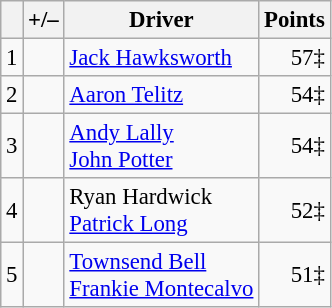<table class="wikitable" style="font-size: 95%;">
<tr>
<th scope="col"></th>
<th scope="col">+/–</th>
<th scope="col">Driver</th>
<th scope="col">Points</th>
</tr>
<tr>
<td align=center>1</td>
<td align="left"></td>
<td> <a href='#'>Jack Hawksworth</a></td>
<td align=right>57‡</td>
</tr>
<tr>
<td align=center>2</td>
<td align="left"></td>
<td> <a href='#'>Aaron Telitz</a></td>
<td align=right>54‡</td>
</tr>
<tr>
<td align=center>3</td>
<td align="left"></td>
<td> <a href='#'>Andy Lally</a><br> <a href='#'>John Potter</a></td>
<td align=right>54‡</td>
</tr>
<tr>
<td align=center>4</td>
<td align="left"></td>
<td> Ryan Hardwick<br> <a href='#'>Patrick Long</a></td>
<td align=right>52‡</td>
</tr>
<tr>
<td align=center>5</td>
<td align="left"></td>
<td> <a href='#'>Townsend Bell</a><br> <a href='#'>Frankie Montecalvo</a></td>
<td align=right>51‡</td>
</tr>
</table>
